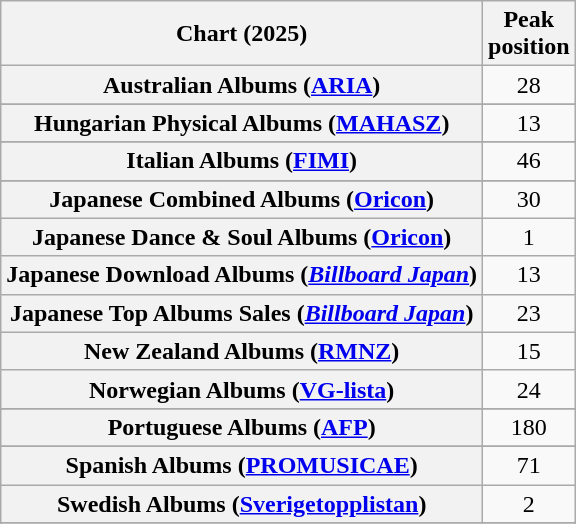<table class="wikitable sortable plainrowheaders" style="text-align:center">
<tr>
<th scope="col">Chart (2025)</th>
<th scope="col">Peak<br>position</th>
</tr>
<tr>
<th scope="row">Australian Albums (<a href='#'>ARIA</a>)</th>
<td>28</td>
</tr>
<tr>
</tr>
<tr>
</tr>
<tr>
</tr>
<tr>
</tr>
<tr>
</tr>
<tr>
</tr>
<tr>
</tr>
<tr>
<th scope="row">Hungarian Physical Albums (<a href='#'>MAHASZ</a>)</th>
<td>13</td>
</tr>
<tr>
</tr>
<tr>
<th scope="row">Italian Albums (<a href='#'>FIMI</a>)</th>
<td>46</td>
</tr>
<tr>
</tr>
<tr>
<th scope="row">Japanese Combined Albums (<a href='#'>Oricon</a>)</th>
<td>30</td>
</tr>
<tr>
<th scope="row">Japanese Dance & Soul Albums (<a href='#'>Oricon</a>)</th>
<td>1</td>
</tr>
<tr>
<th scope="row">Japanese Download Albums (<em><a href='#'>Billboard Japan</a></em>)</th>
<td>13</td>
</tr>
<tr>
<th scope="row">Japanese Top Albums Sales (<em><a href='#'>Billboard Japan</a></em>)</th>
<td>23</td>
</tr>
<tr>
<th scope="row">New Zealand Albums (<a href='#'>RMNZ</a>)</th>
<td>15</td>
</tr>
<tr>
<th scope="row">Norwegian Albums (<a href='#'>VG-lista</a>)</th>
<td>24</td>
</tr>
<tr>
</tr>
<tr>
<th scope="row">Portuguese Albums (<a href='#'>AFP</a>)</th>
<td>180</td>
</tr>
<tr>
</tr>
<tr>
</tr>
<tr>
<th scope="row">Spanish Albums (<a href='#'>PROMUSICAE</a>)</th>
<td>71</td>
</tr>
<tr>
<th scope="row">Swedish Albums (<a href='#'>Sverigetopplistan</a>)</th>
<td>2</td>
</tr>
<tr>
</tr>
<tr>
</tr>
<tr>
</tr>
<tr>
</tr>
<tr>
</tr>
</table>
